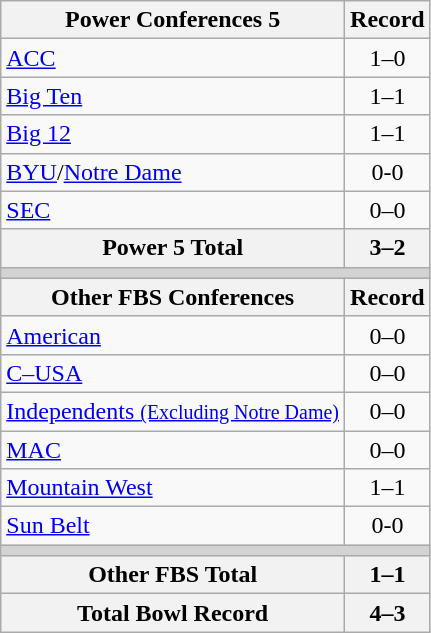<table class="wikitable">
<tr>
<th>Power Conferences 5</th>
<th>Record</th>
</tr>
<tr>
<td><a href='#'>ACC</a></td>
<td align=center>1–0</td>
</tr>
<tr>
<td><a href='#'>Big Ten</a></td>
<td align=center>1–1</td>
</tr>
<tr>
<td><a href='#'>Big 12</a></td>
<td align=center>1–1</td>
</tr>
<tr>
<td><a href='#'>BYU</a>/<a href='#'>Notre Dame</a></td>
<td align=center>0-0</td>
</tr>
<tr>
<td><a href='#'>SEC</a></td>
<td align=center>0–0</td>
</tr>
<tr>
<th>Power 5 Total</th>
<th>3–2</th>
</tr>
<tr>
<th colspan="2" style="background:lightgrey;"></th>
</tr>
<tr>
<th>Other FBS Conferences</th>
<th>Record</th>
</tr>
<tr>
<td><a href='#'>American</a></td>
<td align=center>0–0</td>
</tr>
<tr>
<td><a href='#'>C–USA</a></td>
<td align=center>0–0</td>
</tr>
<tr>
<td><a href='#'>Independents <small>(Excluding Notre Dame)</small></a></td>
<td align=center>0–0</td>
</tr>
<tr>
<td><a href='#'>MAC</a></td>
<td align=center>0–0</td>
</tr>
<tr>
<td><a href='#'>Mountain West</a></td>
<td align=center>1–1</td>
</tr>
<tr>
<td><a href='#'>Sun Belt</a></td>
<td align=center>0-0</td>
</tr>
<tr>
<th colspan="2" style="background:lightgrey;"></th>
</tr>
<tr>
<th>Other FBS Total</th>
<th>1–1</th>
</tr>
<tr>
<th>Total Bowl Record</th>
<th>4–3</th>
</tr>
</table>
